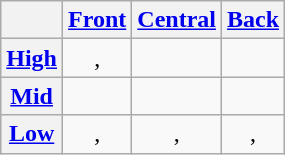<table class="wikitable" style="text-align: center;">
<tr>
<th></th>
<th><a href='#'>Front</a></th>
<th><a href='#'>Central</a></th>
<th><a href='#'>Back</a></th>
</tr>
<tr>
<th><a href='#'>High</a></th>
<td>, </td>
<td></td>
<td></td>
</tr>
<tr>
<th><a href='#'>Mid</a></th>
<td></td>
<td></td>
<td></td>
</tr>
<tr>
<th><a href='#'>Low</a></th>
<td>, </td>
<td>, </td>
<td>, </td>
</tr>
</table>
